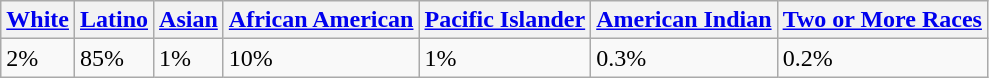<table class="wikitable">
<tr>
<th><a href='#'>White</a></th>
<th><a href='#'>Latino</a></th>
<th><a href='#'>Asian</a></th>
<th><a href='#'>African American</a></th>
<th><a href='#'>Pacific Islander</a></th>
<th><a href='#'>American Indian</a></th>
<th><a href='#'>Two or More Races</a></th>
</tr>
<tr>
<td>2%</td>
<td>85%</td>
<td>1%</td>
<td>10%</td>
<td>1%</td>
<td>0.3%</td>
<td>0.2%</td>
</tr>
</table>
